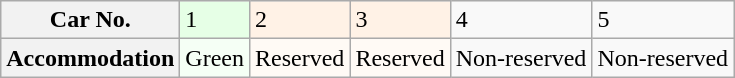<table class="wikitable">
<tr>
<th>Car No.</th>
<td style="background: #E6FFE6">1</td>
<td style="background: #FFF2E6">2</td>
<td style="background: #FFF2E6">3</td>
<td>4</td>
<td>5</td>
</tr>
<tr>
<th>Accommodation</th>
<td style="background: #F5FFF5">Green</td>
<td style="background: #FFFAF5">Reserved</td>
<td style="background: #FFFAF5">Reserved</td>
<td>Non-reserved</td>
<td>Non-reserved</td>
</tr>
</table>
